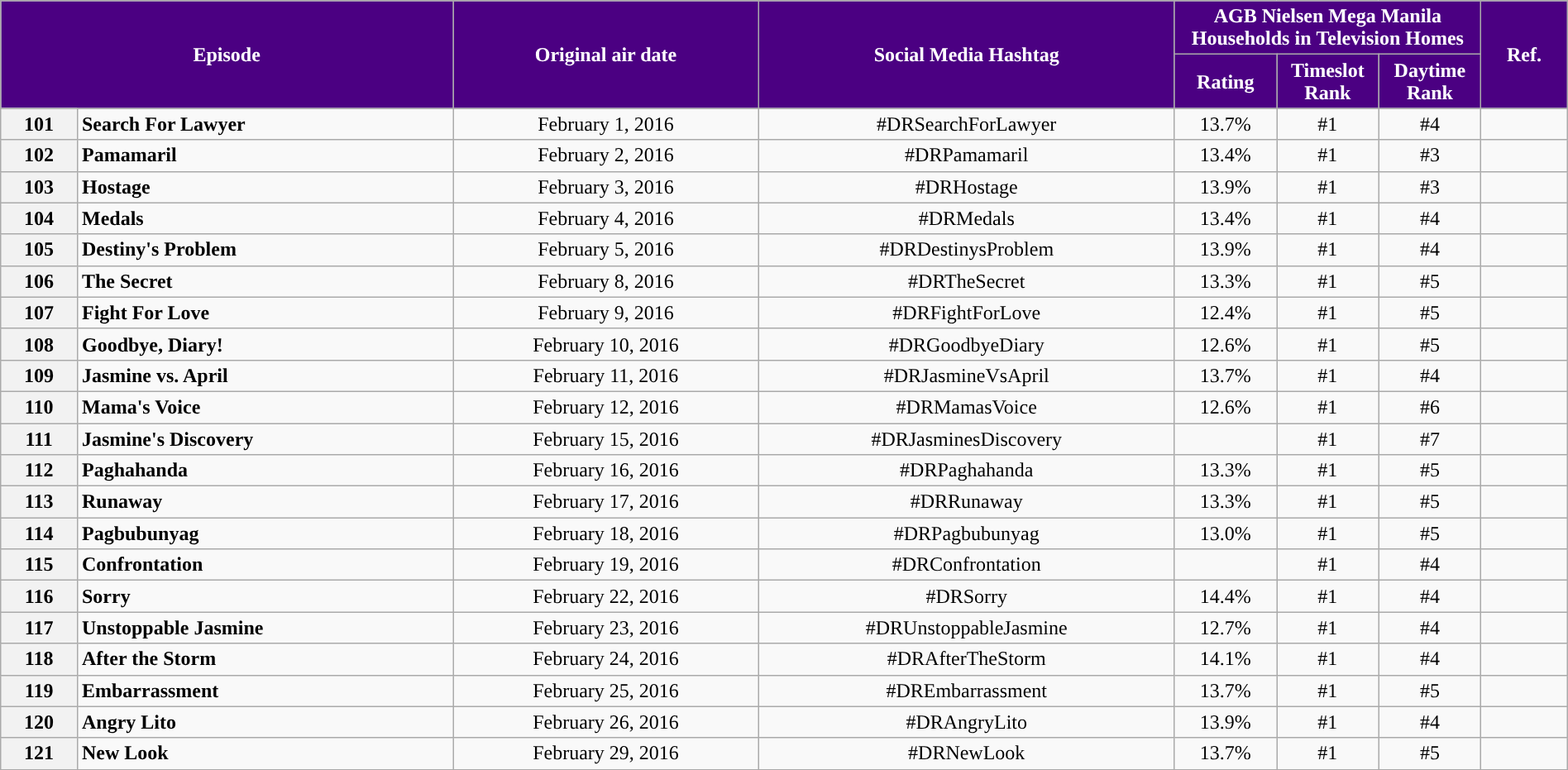<table class="wikitable" style="text-align:center; font-size:100%; line-height:18px;"  width="100%">
<tr>
<th colspan="2" rowspan="2" style="background-color:#4B0082; color:#ffffff;">Episode</th>
<th style="background:#4B0082; color:white" rowspan="2">Original air date</th>
<th style="background:#4B0082; color:white" rowspan="2">Social Media Hashtag</th>
<th style="background-color:#4B0082; color:#ffffff;" colspan="3">AGB Nielsen Mega Manila Households in Television Homes</th>
<th rowspan="2" style="background:#4B0082; color:white">Ref.</th>
</tr>
<tr style="text-align: center style=">
<th style="background-color:#4B0082; width:75px; color:#ffffff;">Rating</th>
<th style="background-color:#4B0082; width:75px; color:#ffffff;">Timeslot Rank</th>
<th style="background-color:#4B0082; width:75px; color:#ffffff;">Daytime Rank</th>
</tr>
<tr>
<th>101</th>
<td style="text-align: left;"><strong>Search For Lawyer</strong></td>
<td>February 1, 2016</td>
<td>#DRSearchForLawyer</td>
<td>13.7%</td>
<td>#1</td>
<td>#4</td>
<td></td>
</tr>
<tr>
<th>102</th>
<td style="text-align: left;"><strong>Pamamaril</strong></td>
<td>February 2, 2016</td>
<td>#DRPamamaril</td>
<td>13.4%</td>
<td>#1</td>
<td>#3</td>
<td></td>
</tr>
<tr>
<th>103</th>
<td style="text-align: left;"><strong>Hostage</strong></td>
<td>February 3, 2016</td>
<td>#DRHostage</td>
<td>13.9%</td>
<td>#1</td>
<td>#3</td>
<td></td>
</tr>
<tr>
<th>104</th>
<td style="text-align: left;"><strong>Medals</strong></td>
<td>February 4, 2016</td>
<td>#DRMedals</td>
<td>13.4%</td>
<td>#1</td>
<td>#4</td>
<td></td>
</tr>
<tr>
<th>105</th>
<td style="text-align: left;"><strong>Destiny's Problem</strong></td>
<td>February 5, 2016</td>
<td>#DRDestinysProblem</td>
<td>13.9%</td>
<td>#1</td>
<td>#4</td>
<td></td>
</tr>
<tr>
<th>106</th>
<td style="text-align: left;"><strong>The Secret</strong></td>
<td>February 8, 2016</td>
<td>#DRTheSecret</td>
<td>13.3%</td>
<td>#1</td>
<td>#5</td>
<td></td>
</tr>
<tr>
<th>107</th>
<td style="text-align: left;"><strong>Fight For Love</strong></td>
<td>February 9, 2016</td>
<td>#DRFightForLove</td>
<td>12.4%</td>
<td>#1</td>
<td>#5</td>
<td></td>
</tr>
<tr>
<th>108</th>
<td style="text-align: left;"><strong>Goodbye, Diary!</strong></td>
<td>February 10, 2016</td>
<td>#DRGoodbyeDiary</td>
<td>12.6%</td>
<td>#1</td>
<td>#5</td>
<td></td>
</tr>
<tr>
<th>109</th>
<td style="text-align: left;"><strong>Jasmine vs. April</strong></td>
<td>February 11, 2016</td>
<td>#DRJasmineVsApril</td>
<td>13.7%</td>
<td>#1</td>
<td>#4</td>
<td></td>
</tr>
<tr>
<th>110</th>
<td style="text-align: left;"><strong>Mama's Voice</strong></td>
<td>February 12, 2016</td>
<td>#DRMamasVoice</td>
<td>12.6%</td>
<td>#1</td>
<td>#6</td>
<td></td>
</tr>
<tr>
<th>111</th>
<td style="text-align: left;"><strong>Jasmine's Discovery</strong></td>
<td>February 15, 2016</td>
<td>#DRJasminesDiscovery</td>
<td></td>
<td>#1</td>
<td>#7</td>
<td></td>
</tr>
<tr>
<th>112</th>
<td style="text-align: left;"><strong>Paghahanda</strong></td>
<td>February 16, 2016</td>
<td>#DRPaghahanda</td>
<td>13.3%</td>
<td>#1</td>
<td>#5</td>
<td></td>
</tr>
<tr>
<th>113</th>
<td style="text-align: left;"><strong>Runaway</strong></td>
<td>February 17, 2016</td>
<td>#DRRunaway</td>
<td>13.3%</td>
<td>#1</td>
<td>#5</td>
<td></td>
</tr>
<tr>
<th>114</th>
<td style="text-align: left;"><strong>Pagbubunyag</strong></td>
<td>February 18, 2016</td>
<td>#DRPagbubunyag</td>
<td>13.0%</td>
<td>#1</td>
<td>#5</td>
<td></td>
</tr>
<tr>
<th>115</th>
<td style="text-align: left;"><strong>Confrontation</strong></td>
<td>February 19, 2016</td>
<td>#DRConfrontation</td>
<td></td>
<td>#1</td>
<td>#4</td>
<td></td>
</tr>
<tr>
<th>116</th>
<td style="text-align: left;"><strong>Sorry</strong></td>
<td>February 22, 2016</td>
<td>#DRSorry</td>
<td>14.4%</td>
<td>#1</td>
<td>#4</td>
<td></td>
</tr>
<tr>
<th>117</th>
<td style="text-align: left;"><strong>Unstoppable Jasmine</strong></td>
<td>February 23, 2016</td>
<td>#DRUnstoppableJasmine</td>
<td>12.7%</td>
<td>#1</td>
<td>#4</td>
<td></td>
</tr>
<tr>
<th>118</th>
<td style="text-align: left;"><strong>After the Storm</strong></td>
<td>February 24, 2016</td>
<td>#DRAfterTheStorm</td>
<td>14.1%</td>
<td>#1</td>
<td>#4</td>
<td></td>
</tr>
<tr>
<th>119</th>
<td style="text-align: left;"><strong>Embarrassment</strong></td>
<td>February 25, 2016</td>
<td>#DREmbarrassment</td>
<td>13.7%</td>
<td>#1</td>
<td>#5</td>
<td></td>
</tr>
<tr>
<th>120</th>
<td style="text-align: left;"><strong>Angry Lito</strong></td>
<td>February 26, 2016</td>
<td>#DRAngryLito</td>
<td>13.9%</td>
<td>#1</td>
<td>#4</td>
<td></td>
</tr>
<tr>
<th>121</th>
<td style="text-align: left;"><strong>New Look</strong></td>
<td>February 29, 2016</td>
<td>#DRNewLook</td>
<td>13.7%</td>
<td>#1</td>
<td>#5</td>
<td></td>
</tr>
<tr>
</tr>
</table>
